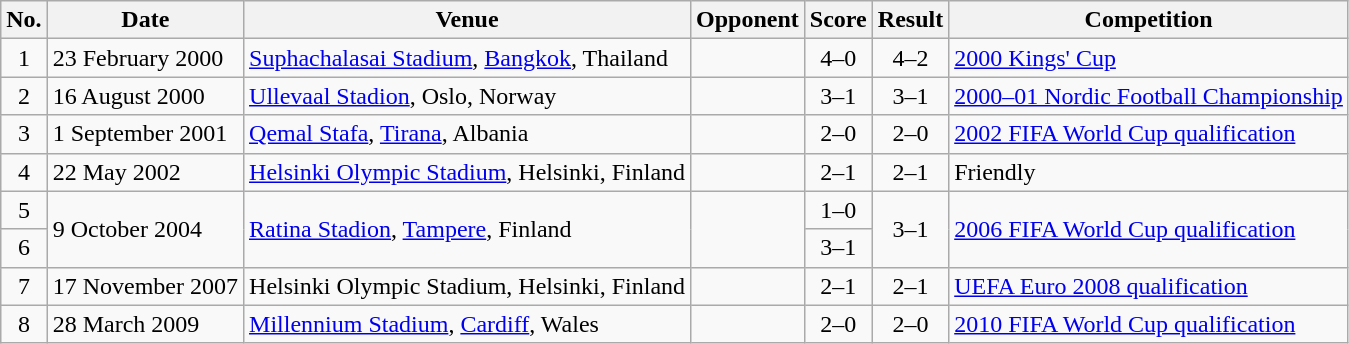<table class="wikitable sortable">
<tr>
<th scope="col">No.</th>
<th scope="col">Date</th>
<th scope="col">Venue</th>
<th scope="col">Opponent</th>
<th scope="col">Score</th>
<th scope="col">Result</th>
<th scope="col">Competition</th>
</tr>
<tr>
<td align="center">1</td>
<td>23 February 2000</td>
<td><a href='#'>Suphachalasai Stadium</a>, <a href='#'>Bangkok</a>, Thailand</td>
<td></td>
<td align="center">4–0</td>
<td align="center">4–2</td>
<td><a href='#'>2000 Kings' Cup</a></td>
</tr>
<tr>
<td align="center">2</td>
<td>16 August 2000</td>
<td><a href='#'>Ullevaal Stadion</a>, Oslo, Norway</td>
<td></td>
<td align="center">3–1</td>
<td align="center">3–1</td>
<td><a href='#'>2000–01 Nordic Football Championship</a></td>
</tr>
<tr>
<td align="center">3</td>
<td>1 September 2001</td>
<td><a href='#'>Qemal Stafa</a>, <a href='#'>Tirana</a>, Albania</td>
<td></td>
<td align="center">2–0</td>
<td align="center">2–0</td>
<td><a href='#'>2002 FIFA World Cup qualification</a></td>
</tr>
<tr>
<td align="center">4</td>
<td>22 May 2002</td>
<td><a href='#'>Helsinki Olympic Stadium</a>, Helsinki, Finland</td>
<td></td>
<td align="center">2–1</td>
<td align="center">2–1</td>
<td>Friendly</td>
</tr>
<tr>
<td align="center">5</td>
<td rowspan="2">9 October 2004</td>
<td rowspan="2"><a href='#'>Ratina Stadion</a>, <a href='#'>Tampere</a>, Finland</td>
<td rowspan=2></td>
<td align="center">1–0</td>
<td rowspan=2"" align=center>3–1</td>
<td rowspan="2"><a href='#'>2006 FIFA World Cup qualification</a></td>
</tr>
<tr>
<td align="center">6</td>
<td align="center">3–1</td>
</tr>
<tr>
<td align="center">7</td>
<td>17 November 2007</td>
<td>Helsinki Olympic Stadium, Helsinki, Finland</td>
<td></td>
<td align="center">2–1</td>
<td align="center">2–1</td>
<td><a href='#'>UEFA Euro 2008 qualification</a></td>
</tr>
<tr>
<td align="center">8</td>
<td>28 March 2009</td>
<td><a href='#'>Millennium Stadium</a>, <a href='#'>Cardiff</a>, Wales</td>
<td></td>
<td align="center">2–0</td>
<td align="center">2–0</td>
<td><a href='#'>2010 FIFA World Cup qualification</a></td>
</tr>
</table>
